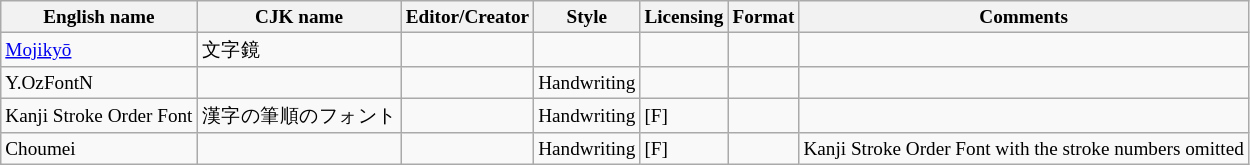<table class="wikitable sortable" style="font-size: 0.8em;">
<tr>
<th>English name</th>
<th>CJK name</th>
<th>Editor/Creator</th>
<th>Style</th>
<th>Licensing</th>
<th>Format</th>
<th>Comments</th>
</tr>
<tr>
<td><a href='#'>Mojikyō</a></td>
<td>文字鏡</td>
<td></td>
<td></td>
<td></td>
<td></td>
<td></td>
</tr>
<tr>
<td>Y.OzFontN</td>
<td></td>
<td></td>
<td>Handwriting</td>
<td></td>
<td></td>
<td></td>
</tr>
<tr>
<td>Kanji Stroke Order Font</td>
<td>漢字の筆順のフォント</td>
<td></td>
<td>Handwriting</td>
<td><span>[F]</span></td>
<td></td>
<td></td>
</tr>
<tr>
<td>Choumei</td>
<td></td>
<td></td>
<td>Handwriting</td>
<td><span>[F]</span></td>
<td></td>
<td>Kanji Stroke Order Font with the stroke numbers omitted</td>
</tr>
</table>
